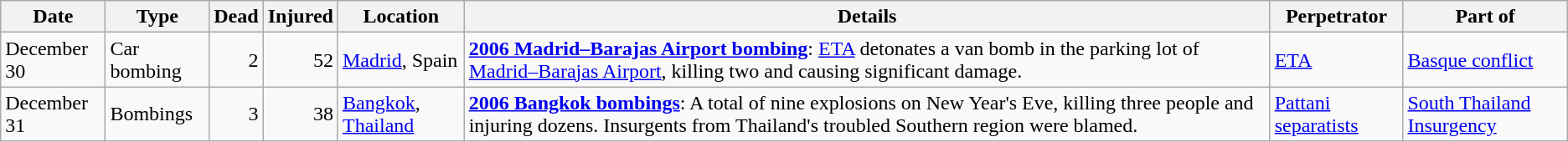<table class="wikitable" id="terrorIncidents2006Dec">
<tr>
<th>Date</th>
<th>Type</th>
<th data-sort-type="number">Dead</th>
<th data-sort-type="number">Injured</th>
<th>Location</th>
<th class="unsortable">Details</th>
<th>Perpetrator</th>
<th>Part of<br></th>
</tr>
<tr>
<td>December 30</td>
<td>Car bombing</td>
<td align="right">2</td>
<td align="right">52</td>
<td><a href='#'>Madrid</a>, Spain</td>
<td><strong><a href='#'>2006 Madrid–Barajas Airport bombing</a></strong>: <a href='#'>ETA</a> detonates a van bomb in the parking lot of <a href='#'>Madrid–Barajas Airport</a>, killing two and causing significant damage.</td>
<td><a href='#'>ETA</a></td>
<td><a href='#'>Basque conflict</a></td>
</tr>
<tr>
<td>December 31</td>
<td>Bombings</td>
<td align="right">3</td>
<td align="right">38</td>
<td><a href='#'>Bangkok</a>, <a href='#'>Thailand</a></td>
<td><strong><a href='#'>2006 Bangkok bombings</a></strong>: A total of nine explosions on New Year's Eve, killing three people and injuring dozens. Insurgents from Thailand's troubled Southern region were blamed.</td>
<td><a href='#'>Pattani separatists</a></td>
<td><a href='#'>South Thailand Insurgency</a></td>
</tr>
</table>
